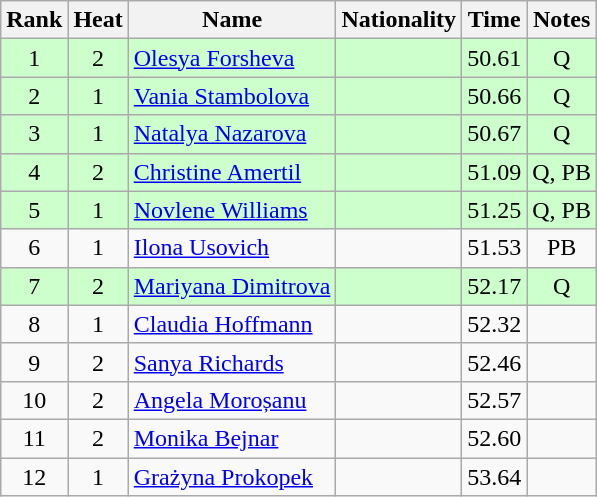<table class="wikitable sortable" style="text-align:center">
<tr>
<th>Rank</th>
<th>Heat</th>
<th>Name</th>
<th>Nationality</th>
<th>Time</th>
<th>Notes</th>
</tr>
<tr bgcolor=ccffcc>
<td>1</td>
<td>2</td>
<td align="left"><a href='#'>Olesya Forsheva</a></td>
<td align=left></td>
<td>50.61</td>
<td>Q</td>
</tr>
<tr bgcolor=ccffcc>
<td>2</td>
<td>1</td>
<td align="left"><a href='#'>Vania Stambolova</a></td>
<td align=left></td>
<td>50.66</td>
<td>Q</td>
</tr>
<tr bgcolor=ccffcc>
<td>3</td>
<td>1</td>
<td align="left"><a href='#'>Natalya Nazarova</a></td>
<td align=left></td>
<td>50.67</td>
<td>Q</td>
</tr>
<tr bgcolor=ccffcc>
<td>4</td>
<td>2</td>
<td align="left"><a href='#'>Christine Amertil</a></td>
<td align=left></td>
<td>51.09</td>
<td>Q, PB</td>
</tr>
<tr bgcolor=ccffcc>
<td>5</td>
<td>1</td>
<td align="left"><a href='#'>Novlene Williams</a></td>
<td align=left></td>
<td>51.25</td>
<td>Q, PB</td>
</tr>
<tr>
<td>6</td>
<td>1</td>
<td align="left"><a href='#'>Ilona Usovich</a></td>
<td align=left></td>
<td>51.53</td>
<td>PB</td>
</tr>
<tr bgcolor=ccffcc>
<td>7</td>
<td>2</td>
<td align="left"><a href='#'>Mariyana Dimitrova</a></td>
<td align=left></td>
<td>52.17</td>
<td>Q</td>
</tr>
<tr>
<td>8</td>
<td>1</td>
<td align="left"><a href='#'>Claudia Hoffmann</a></td>
<td align=left></td>
<td>52.32</td>
<td></td>
</tr>
<tr>
<td>9</td>
<td>2</td>
<td align="left"><a href='#'>Sanya Richards</a></td>
<td align=left></td>
<td>52.46</td>
<td></td>
</tr>
<tr>
<td>10</td>
<td>2</td>
<td align="left"><a href='#'>Angela Moroșanu</a></td>
<td align=left></td>
<td>52.57</td>
<td></td>
</tr>
<tr>
<td>11</td>
<td>2</td>
<td align="left"><a href='#'>Monika Bejnar</a></td>
<td align=left></td>
<td>52.60</td>
<td></td>
</tr>
<tr>
<td>12</td>
<td>1</td>
<td align="left"><a href='#'>Grażyna Prokopek</a></td>
<td align=left></td>
<td>53.64</td>
<td></td>
</tr>
</table>
